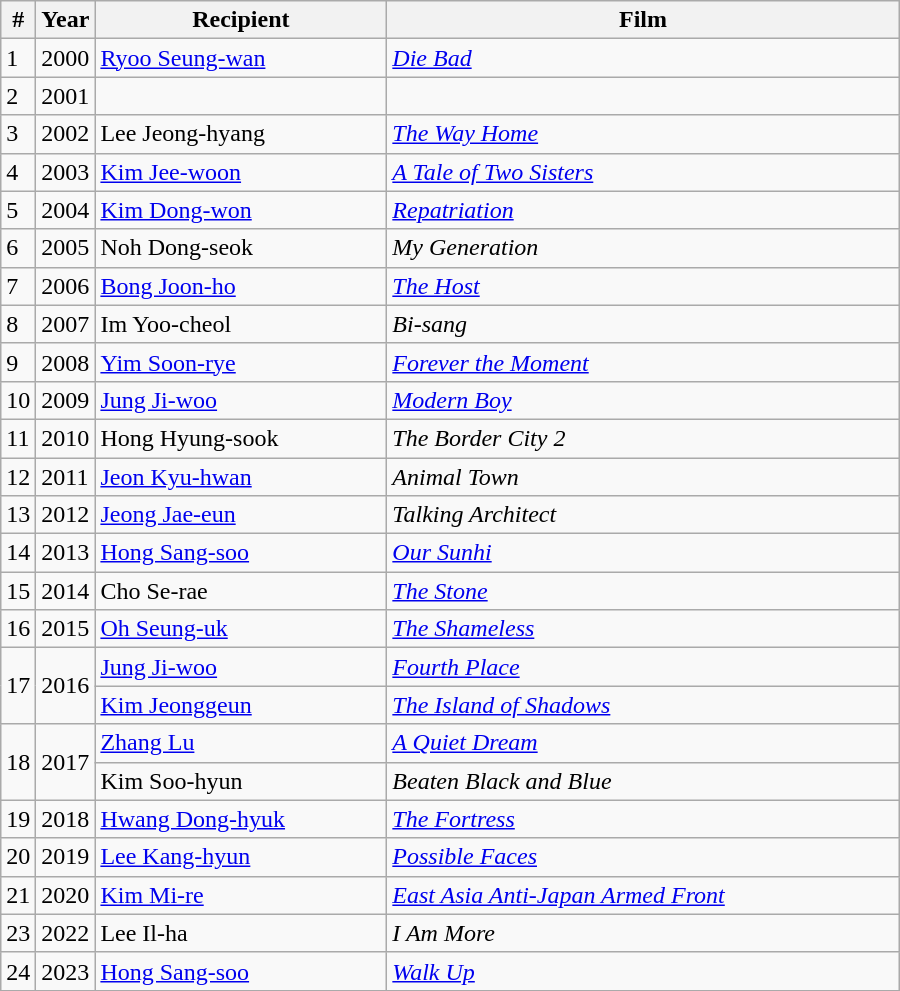<table class="wikitable" style="width:600px">
<tr>
<th width=10>#</th>
<th width=10>Year</th>
<th>Recipient</th>
<th>Film</th>
</tr>
<tr>
<td>1</td>
<td>2000</td>
<td><a href='#'>Ryoo Seung-wan</a></td>
<td><em><a href='#'>Die Bad</a></em></td>
</tr>
<tr>
<td>2</td>
<td>2001</td>
<td></td>
<td></td>
</tr>
<tr>
<td>3</td>
<td>2002</td>
<td>Lee Jeong-hyang</td>
<td><em><a href='#'>The Way Home</a></em></td>
</tr>
<tr>
<td>4</td>
<td>2003</td>
<td><a href='#'>Kim Jee-woon</a></td>
<td><em><a href='#'>A Tale of Two Sisters</a></em></td>
</tr>
<tr>
<td>5</td>
<td>2004</td>
<td><a href='#'>Kim Dong-won</a></td>
<td><em><a href='#'>Repatriation</a></em></td>
</tr>
<tr>
<td>6</td>
<td>2005</td>
<td>Noh Dong-seok</td>
<td><em>My Generation</em></td>
</tr>
<tr>
<td>7</td>
<td>2006</td>
<td><a href='#'>Bong Joon-ho</a></td>
<td><em><a href='#'>The Host</a></em></td>
</tr>
<tr>
<td>8</td>
<td>2007</td>
<td>Im Yoo-cheol</td>
<td><em>Bi-sang</em></td>
</tr>
<tr>
<td>9</td>
<td>2008</td>
<td><a href='#'>Yim Soon-rye</a></td>
<td><em><a href='#'>Forever the Moment</a></em></td>
</tr>
<tr>
<td>10</td>
<td>2009</td>
<td><a href='#'>Jung Ji-woo</a></td>
<td><em><a href='#'>Modern Boy</a></em></td>
</tr>
<tr>
<td>11</td>
<td>2010</td>
<td>Hong Hyung-sook</td>
<td><em>The Border City 2</em></td>
</tr>
<tr>
<td>12</td>
<td>2011</td>
<td><a href='#'>Jeon Kyu-hwan</a></td>
<td><em>Animal Town</em></td>
</tr>
<tr>
<td>13</td>
<td>2012</td>
<td><a href='#'>Jeong Jae-eun</a></td>
<td><em>Talking Architect</em></td>
</tr>
<tr>
<td>14</td>
<td>2013</td>
<td><a href='#'>Hong Sang-soo</a></td>
<td><em><a href='#'>Our Sunhi</a></em></td>
</tr>
<tr>
<td>15</td>
<td>2014</td>
<td>Cho Se-rae</td>
<td><em><a href='#'>The Stone</a></em></td>
</tr>
<tr>
<td>16</td>
<td>2015</td>
<td><a href='#'>Oh Seung-uk</a></td>
<td><em><a href='#'>The Shameless</a></em></td>
</tr>
<tr>
<td rowspan=2>17</td>
<td rowspan=2>2016</td>
<td><a href='#'>Jung Ji-woo</a></td>
<td><em><a href='#'>Fourth Place</a></em></td>
</tr>
<tr>
<td><a href='#'>Kim Jeonggeun</a></td>
<td><em><a href='#'>The Island of Shadows</a></em></td>
</tr>
<tr>
<td rowspan=2>18</td>
<td rowspan=2>2017</td>
<td><a href='#'>Zhang Lu</a></td>
<td><em><a href='#'>A Quiet Dream</a></em></td>
</tr>
<tr>
<td>Kim Soo-hyun</td>
<td><em>Beaten Black and Blue</em></td>
</tr>
<tr>
<td>19</td>
<td>2018</td>
<td><a href='#'>Hwang Dong-hyuk</a></td>
<td><em><a href='#'>The Fortress</a></em></td>
</tr>
<tr>
<td>20</td>
<td>2019</td>
<td><a href='#'>Lee Kang-hyun</a></td>
<td><em><a href='#'>Possible Faces</a></em></td>
</tr>
<tr>
<td>21</td>
<td>2020</td>
<td><a href='#'>Kim Mi-re</a></td>
<td><em><a href='#'>East Asia Anti-Japan Armed Front</a></em></td>
</tr>
<tr>
<td>23</td>
<td>2022</td>
<td>Lee Il-ha</td>
<td><em>I Am More</em></td>
</tr>
<tr>
<td>24</td>
<td>2023</td>
<td><a href='#'>Hong Sang-soo</a></td>
<td><em><a href='#'>Walk Up</a></em></td>
</tr>
</table>
